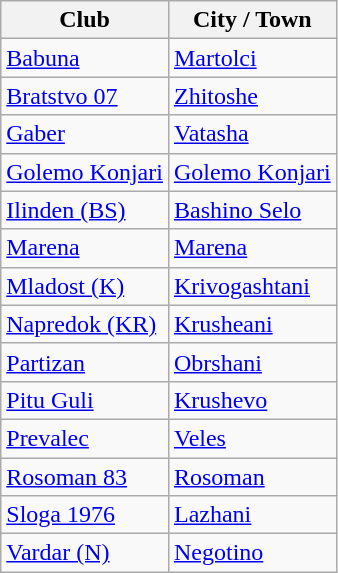<table class="wikitable sortable">
<tr>
<th>Club</th>
<th>City / Town</th>
</tr>
<tr>
<td><a href='#'>Babuna</a></td>
<td><a href='#'>Martolci</a></td>
</tr>
<tr>
<td><a href='#'>Bratstvo 07</a></td>
<td><a href='#'>Zhitoshe</a></td>
</tr>
<tr>
<td><a href='#'>Gaber</a></td>
<td><a href='#'>Vatasha</a></td>
</tr>
<tr>
<td><a href='#'>Golemo Konjari</a></td>
<td><a href='#'>Golemo Konjari</a></td>
</tr>
<tr>
<td><a href='#'>Ilinden (BS)</a></td>
<td><a href='#'>Bashino Selo</a></td>
</tr>
<tr>
<td><a href='#'>Marena</a></td>
<td><a href='#'>Marena</a></td>
</tr>
<tr>
<td><a href='#'>Mladost (K)</a></td>
<td><a href='#'>Krivogashtani</a></td>
</tr>
<tr>
<td><a href='#'>Napredok (KR)</a></td>
<td><a href='#'>Krusheani</a></td>
</tr>
<tr>
<td><a href='#'>Partizan</a></td>
<td><a href='#'>Obrshani</a></td>
</tr>
<tr>
<td><a href='#'>Pitu Guli</a></td>
<td><a href='#'>Krushevo</a></td>
</tr>
<tr>
<td><a href='#'>Prevalec</a></td>
<td><a href='#'>Veles</a></td>
</tr>
<tr>
<td><a href='#'>Rosoman 83</a></td>
<td><a href='#'>Rosoman</a></td>
</tr>
<tr>
<td><a href='#'>Sloga 1976</a></td>
<td><a href='#'>Lazhani</a></td>
</tr>
<tr>
<td><a href='#'>Vardar (N)</a></td>
<td><a href='#'>Negotino</a></td>
</tr>
</table>
